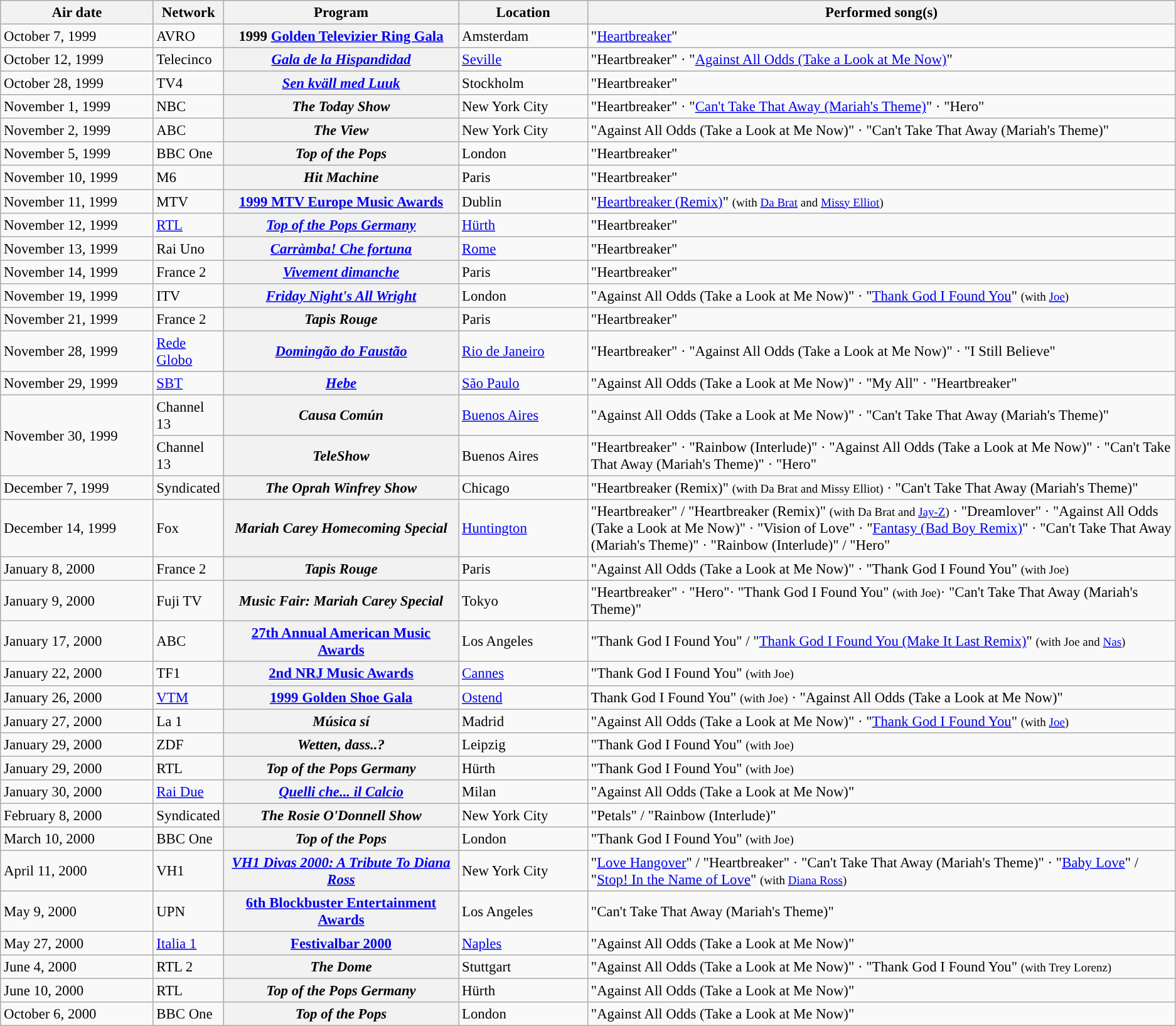<table class="wikitable sortable plainrowheaders" style="font-size:95%;">
<tr>
<th style="width:13%;">Air date</th>
<th style="width:6%;">Network</th>
<th style="width:20%;">Program</th>
<th style="width:11%;">Location</th>
<th style="width:51%;">Performed song(s)</th>
</tr>
<tr>
<td>October 7, 1999</td>
<td>AVRO</td>
<th scope="row">1999 <a href='#'>Golden Televizier Ring Gala</a></th>
<td>Amsterdam</td>
<td>"<a href='#'>Heartbreaker</a>"</td>
</tr>
<tr>
<td>October 12, 1999</td>
<td>Telecinco</td>
<th scope="row"><em><a href='#'>Gala de la Hispandidad</a></em></th>
<td><a href='#'>Seville</a></td>
<td>"Heartbreaker" · "<a href='#'>Against All Odds (Take a Look at Me Now)</a>"</td>
</tr>
<tr>
<td>October 28, 1999</td>
<td>TV4</td>
<th scope="row"><em><a href='#'>Sen kväll med Luuk</a></em></th>
<td>Stockholm</td>
<td>"Heartbreaker"</td>
</tr>
<tr>
<td>November 1, 1999</td>
<td>NBC</td>
<th scope="row"><em>The Today Show</em></th>
<td>New York City</td>
<td>"Heartbreaker" · "<a href='#'>Can't Take That Away (Mariah's Theme)</a>" · "Hero"</td>
</tr>
<tr>
<td>November 2, 1999</td>
<td>ABC</td>
<th scope="row"><em>The View</em></th>
<td>New York City</td>
<td>"Against All Odds (Take a Look at Me Now)" · "Can't Take That Away (Mariah's Theme)"</td>
</tr>
<tr>
<td>November 5, 1999</td>
<td>BBC One</td>
<th scope="row"><em>Top of the Pops</em></th>
<td>London</td>
<td>"Heartbreaker"</td>
</tr>
<tr>
<td>November 10, 1999</td>
<td>M6</td>
<th scope="row"><em>Hit Machine</em></th>
<td>Paris</td>
<td>"Heartbreaker"</td>
</tr>
<tr>
<td>November 11, 1999</td>
<td>MTV</td>
<th scope="row"><a href='#'>1999 MTV Europe Music Awards</a></th>
<td>Dublin</td>
<td>"<a href='#'>Heartbreaker (Remix)</a>" <small>(with <a href='#'>Da Brat</a> and <a href='#'>Missy Elliot</a>)</small></td>
</tr>
<tr>
<td>November 12, 1999</td>
<td><a href='#'>RTL</a></td>
<th scope="row"><em><a href='#'>Top of the Pops Germany</a></em></th>
<td><a href='#'>Hürth</a></td>
<td>"Heartbreaker"</td>
</tr>
<tr>
<td>November 13, 1999</td>
<td>Rai Uno</td>
<th scope="row"><em><a href='#'>Carràmba! Che fortuna</a></em></th>
<td><a href='#'>Rome</a></td>
<td>"Heartbreaker"</td>
</tr>
<tr>
<td>November 14, 1999</td>
<td>France 2</td>
<th scope="row"><em><a href='#'>Vivement dimanche</a></em></th>
<td>Paris</td>
<td>"Heartbreaker"</td>
</tr>
<tr>
<td>November 19, 1999</td>
<td>ITV</td>
<th scope="row"><em><a href='#'>Friday Night's All Wright</a></em></th>
<td>London</td>
<td>"Against All Odds (Take a Look at Me Now)" · "<a href='#'>Thank God I Found You</a>" <small>(with <a href='#'>Joe</a>)</small></td>
</tr>
<tr>
<td>November 21, 1999</td>
<td>France 2</td>
<th scope="row"><em>Tapis Rouge</em></th>
<td>Paris</td>
<td>"Heartbreaker"</td>
</tr>
<tr>
<td>November 28, 1999</td>
<td><a href='#'>Rede Globo</a></td>
<th scope="row"><em><a href='#'>Domingão do Faustão</a></em></th>
<td><a href='#'>Rio de Janeiro</a></td>
<td>"Heartbreaker" · "Against All Odds (Take a Look at Me Now)" · "I Still Believe"</td>
</tr>
<tr>
<td>November 29, 1999</td>
<td><a href='#'>SBT</a></td>
<th scope="row"><em><a href='#'>Hebe</a></em></th>
<td><a href='#'>São Paulo</a></td>
<td>"Against All Odds (Take a Look at Me Now)" · "My All" · "Heartbreaker"</td>
</tr>
<tr>
<td rowspan="2">November 30, 1999</td>
<td>Channel 13</td>
<th scope="row"><em>Causa Común</em></th>
<td><a href='#'>Buenos Aires</a></td>
<td>"Against All Odds (Take a Look at Me Now)" · "Can't Take That Away (Mariah's Theme)"</td>
</tr>
<tr>
<td>Channel 13</td>
<th scope="row"><em>TeleShow</em></th>
<td>Buenos Aires</td>
<td>"Heartbreaker" · "Rainbow (Interlude)" · "Against All Odds (Take a Look at Me Now)" · "Can't Take That Away (Mariah's Theme)" · "Hero"</td>
</tr>
<tr>
<td>December 7, 1999</td>
<td>Syndicated</td>
<th scope="row"><em>The Oprah Winfrey Show</em></th>
<td>Chicago</td>
<td>"Heartbreaker (Remix)"  <small>(with Da Brat and Missy Elliot)</small> · "Can't Take That Away (Mariah's Theme)"</td>
</tr>
<tr>
<td>December 14, 1999</td>
<td>Fox</td>
<th scope="row"><em>Mariah Carey Homecoming Special</em></th>
<td><a href='#'>Huntington</a></td>
<td>"Heartbreaker" / "Heartbreaker (Remix)" <small>(with Da Brat and <a href='#'>Jay-Z</a>)</small> · "Dreamlover" · "Against All Odds (Take a Look at Me Now)" · "Vision of Love" · "<a href='#'>Fantasy (Bad Boy Remix)</a>" · "Can't Take That Away (Mariah's Theme)" · "Rainbow (Interlude)" / "Hero"</td>
</tr>
<tr>
<td>January 8, 2000</td>
<td>France 2</td>
<th scope="row"><em>Tapis Rouge</em></th>
<td>Paris</td>
<td>"Against All Odds (Take a Look at Me Now)" · "Thank God I Found You" <small>(with Joe)</small></td>
</tr>
<tr>
<td>January 9, 2000</td>
<td>Fuji TV</td>
<th scope="row"><em>Music Fair: Mariah Carey Special</em></th>
<td>Tokyo</td>
<td>"Heartbreaker" · "Hero"· "Thank God I Found You" <small>(with Joe)</small>· "Can't Take That Away (Mariah's Theme)"</td>
</tr>
<tr>
<td>January 17, 2000</td>
<td>ABC</td>
<th scope="row"><a href='#'>27th Annual American Music Awards</a></th>
<td>Los Angeles</td>
<td>"Thank God I Found You" / "<a href='#'>Thank God I Found You (Make It Last Remix)</a>" <small>(with Joe and <a href='#'>Nas</a>)</small></td>
</tr>
<tr>
<td>January 22, 2000</td>
<td>TF1</td>
<th scope="row"><a href='#'>2nd NRJ Music Awards</a></th>
<td><a href='#'>Cannes</a></td>
<td>"Thank God I Found You" <small>(with Joe)</small></td>
</tr>
<tr>
<td>January 26, 2000</td>
<td><a href='#'>VTM</a></td>
<th scope="row"><a href='#'>1999 Golden Shoe Gala</a></th>
<td><a href='#'>Ostend</a></td>
<td>Thank God I Found You" <small>(with Joe)</small> · "Against All Odds (Take a Look at Me Now)"</td>
</tr>
<tr>
<td>January 27, 2000</td>
<td>La 1</td>
<th scope="row"><em>Música sí</em></th>
<td>Madrid</td>
<td>"Against All Odds (Take a Look at Me Now)" · "<a href='#'>Thank God I Found You</a>" <small>(with <a href='#'>Joe</a>)</small></td>
</tr>
<tr>
<td>January 29, 2000</td>
<td>ZDF</td>
<th scope="row"><em>Wetten, dass..?</em></th>
<td>Leipzig</td>
<td>"Thank God I Found You" <small>(with Joe)</small></td>
</tr>
<tr>
<td>January 29, 2000</td>
<td>RTL</td>
<th scope="row"><em>Top of the Pops Germany</em></th>
<td>Hürth</td>
<td>"Thank God I Found You" <small>(with Joe)</small></td>
</tr>
<tr>
<td>January 30, 2000</td>
<td><a href='#'>Rai Due</a></td>
<th scope="row"><em><a href='#'>Quelli che... il Calcio</a></em></th>
<td>Milan</td>
<td>"Against All Odds (Take a Look at Me Now)"</td>
</tr>
<tr>
<td>February 8, 2000</td>
<td>Syndicated</td>
<th scope="row"><em>The Rosie O'Donnell Show</em></th>
<td>New York City</td>
<td>"Petals" / "Rainbow (Interlude)"</td>
</tr>
<tr>
<td>March 10, 2000</td>
<td>BBC One</td>
<th scope="row"><em>Top of the Pops</em></th>
<td>London</td>
<td>"Thank God I Found You" <small>(with Joe)</small></td>
</tr>
<tr>
<td>April 11, 2000</td>
<td>VH1</td>
<th scope="row"><em><a href='#'>VH1 Divas 2000: A Tribute To Diana Ross</a></em></th>
<td>New York City</td>
<td>"<a href='#'>Love Hangover</a>" / "Heartbreaker" · "Can't Take That Away (Mariah's Theme)" · "<a href='#'>Baby Love</a>" / "<a href='#'>Stop! In the Name of Love</a>" <small>(with <a href='#'>Diana Ross</a>)</small></td>
</tr>
<tr>
<td>May 9, 2000</td>
<td>UPN</td>
<th scope="row"><a href='#'>6th Blockbuster Entertainment Awards</a></th>
<td>Los Angeles</td>
<td>"Can't Take That Away (Mariah's Theme)"</td>
</tr>
<tr>
<td>May 27, 2000</td>
<td><a href='#'>Italia 1</a></td>
<th scope="row"><a href='#'>Festivalbar 2000</a></th>
<td><a href='#'>Naples</a></td>
<td>"Against All Odds (Take a Look at Me Now)"</td>
</tr>
<tr>
<td>June 4, 2000</td>
<td>RTL 2</td>
<th scope="row"><em>The Dome</em></th>
<td>Stuttgart</td>
<td>"Against All Odds (Take a Look at Me Now)" · "Thank God I Found You" <small>(with Trey Lorenz)</small></td>
</tr>
<tr>
<td>June 10, 2000</td>
<td>RTL</td>
<th scope="row"><em>Top of the Pops Germany</em></th>
<td>Hürth</td>
<td>"Against All Odds (Take a Look at Me Now)"</td>
</tr>
<tr>
<td>October 6, 2000</td>
<td>BBC One</td>
<th scope="row"><em>Top of the Pops</em></th>
<td>London</td>
<td>"Against All Odds (Take a Look at Me Now)"</td>
</tr>
</table>
